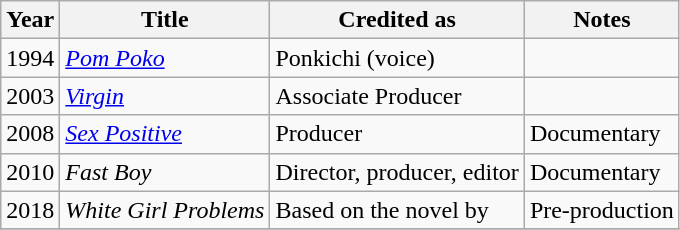<table class="wikitable" style="text-align:center; margin-right:auto">
<tr>
<th>Year</th>
<th>Title</th>
<th>Credited as</th>
<th>Notes</th>
</tr>
<tr>
<td>1994</td>
<td style="text-align:left;"><em><a href='#'>Pom Poko</a></em></td>
<td style="text-align:left;">Ponkichi (voice)</td>
<td></td>
</tr>
<tr>
<td>2003</td>
<td style="text-align:left;"><em><a href='#'>Virgin</a></em></td>
<td style="text-align:left;">Associate Producer</td>
<td></td>
</tr>
<tr>
<td>2008</td>
<td style="text-align:left;"><em><a href='#'>Sex Positive</a></em></td>
<td style="text-align:left;">Producer</td>
<td style="text-align:left;">Documentary</td>
</tr>
<tr>
<td>2010</td>
<td style="text-align:left;"><em>Fast Boy</em></td>
<td style="text-align:left;">Director, producer, editor</td>
<td style="text-align:left;">Documentary</td>
</tr>
<tr>
<td>2018</td>
<td style="text-align:left;"><em>White Girl Problems</em></td>
<td style="text-align:left;">Based on the novel by</td>
<td style="text-align:left;">Pre-production</td>
</tr>
<tr>
</tr>
</table>
